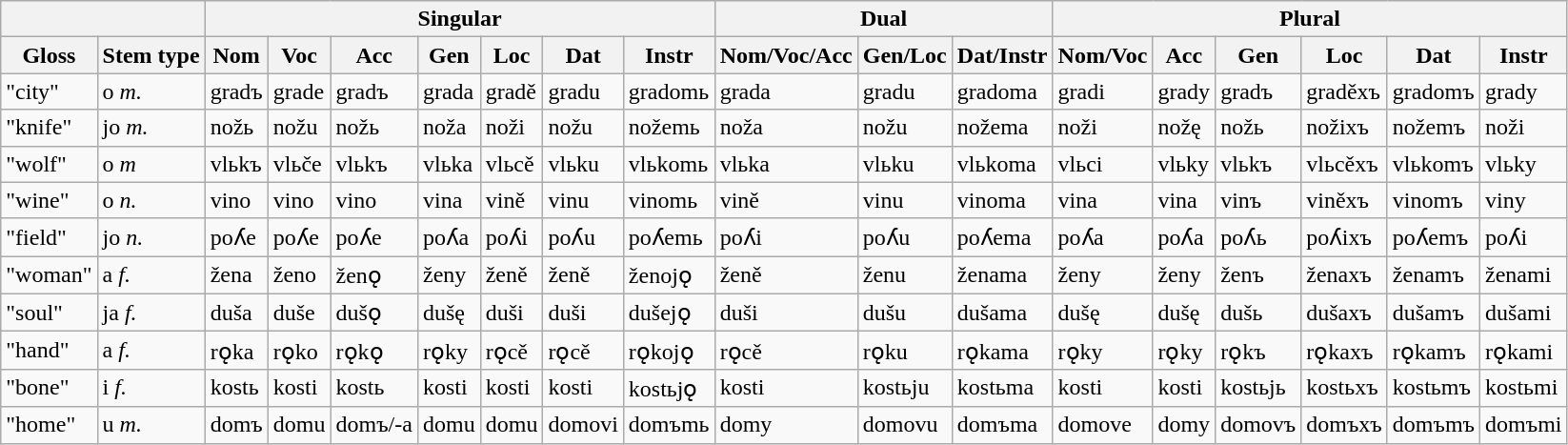<table class="wikitable">
<tr>
<th colspan="2"></th>
<th colspan="7">Singular</th>
<th colspan="3">Dual</th>
<th colspan="6">Plural</th>
</tr>
<tr>
<th>Gloss</th>
<th>Stem type</th>
<th>Nom</th>
<th>Voc</th>
<th>Acc</th>
<th>Gen</th>
<th>Loc</th>
<th>Dat</th>
<th>Instr</th>
<th>Nom/Voc/Acc</th>
<th>Gen/Loc</th>
<th>Dat/Instr</th>
<th>Nom/Voc</th>
<th>Acc</th>
<th>Gen</th>
<th>Loc</th>
<th>Dat</th>
<th>Instr</th>
</tr>
<tr>
<td>"city"</td>
<td>o <em>m.</em></td>
<td>gradъ</td>
<td>grade</td>
<td>gradъ</td>
<td>grada</td>
<td>gradě</td>
<td>gradu</td>
<td>gradomь</td>
<td>grada</td>
<td>gradu</td>
<td>gradoma</td>
<td>gradi</td>
<td>grady</td>
<td>gradъ</td>
<td>graděxъ</td>
<td>gradomъ</td>
<td>grady</td>
</tr>
<tr>
<td>"knife"</td>
<td>jo <em>m.</em></td>
<td>nožь</td>
<td>nožu</td>
<td>nožь</td>
<td>noža</td>
<td>noži</td>
<td>nožu</td>
<td>nožemь</td>
<td>noža</td>
<td>nožu</td>
<td>nožema</td>
<td>noži</td>
<td>nožę</td>
<td>nožь</td>
<td>nožixъ</td>
<td>nožemъ</td>
<td>noži</td>
</tr>
<tr>
<td>"wolf"</td>
<td>o <em>m</em></td>
<td>vlьkъ</td>
<td>vlьče</td>
<td>vlьkъ</td>
<td>vlьka</td>
<td>vlьcě</td>
<td>vlьku</td>
<td>vlьkomь</td>
<td>vlьka</td>
<td>vlьku</td>
<td>vlьkoma</td>
<td>vlьci</td>
<td>vlьky</td>
<td>vlьkъ</td>
<td>vlьcěxъ</td>
<td>vlьkomъ</td>
<td>vlьky</td>
</tr>
<tr>
<td>"wine"</td>
<td>o <em>n.</em></td>
<td>vino</td>
<td>vino</td>
<td>vino</td>
<td>vina</td>
<td>vině</td>
<td>vinu</td>
<td>vinomь</td>
<td>vině</td>
<td>vinu</td>
<td>vinoma</td>
<td>vina</td>
<td>vina</td>
<td>vinъ</td>
<td>viněxъ</td>
<td>vinomъ</td>
<td>viny</td>
</tr>
<tr>
<td>"field"</td>
<td>jo <em>n.</em></td>
<td>poʎe</td>
<td>poʎe</td>
<td>poʎe</td>
<td>poʎa</td>
<td>poʎi</td>
<td>poʎu</td>
<td>poʎemь</td>
<td>poʎi</td>
<td>poʎu</td>
<td>poʎema</td>
<td>poʎa</td>
<td>poʎa</td>
<td>poʎь</td>
<td>poʎixъ</td>
<td>poʎemъ</td>
<td>poʎi</td>
</tr>
<tr>
<td>"woman"</td>
<td>a <em>f.</em></td>
<td>žena</td>
<td>ženo</td>
<td>ženǫ</td>
<td>ženy</td>
<td>ženě</td>
<td>ženě</td>
<td>ženojǫ</td>
<td>ženě</td>
<td>ženu</td>
<td>ženama</td>
<td>ženy</td>
<td>ženy</td>
<td>ženъ</td>
<td>ženaxъ</td>
<td>ženamъ</td>
<td>ženami</td>
</tr>
<tr>
<td>"soul"</td>
<td>ja <em>f.</em></td>
<td>duša</td>
<td>duše</td>
<td>dušǫ</td>
<td>dušę</td>
<td>duši</td>
<td>duši</td>
<td>dušejǫ</td>
<td>duši</td>
<td>dušu</td>
<td>dušama</td>
<td>dušę</td>
<td>dušę</td>
<td>dušь</td>
<td>dušaxъ</td>
<td>dušamъ</td>
<td>dušami</td>
</tr>
<tr>
<td>"hand"</td>
<td>a <em>f.</em></td>
<td>rǫka</td>
<td>rǫko</td>
<td>rǫkǫ</td>
<td>rǫky</td>
<td>rǫcě</td>
<td>rǫcě</td>
<td>rǫkojǫ</td>
<td>rǫcě</td>
<td>rǫku</td>
<td>rǫkama</td>
<td>rǫky</td>
<td>rǫky</td>
<td>rǫkъ</td>
<td>rǫkaxъ</td>
<td>rǫkamъ</td>
<td>rǫkami</td>
</tr>
<tr>
<td>"bone"</td>
<td>i <em>f.</em></td>
<td>kostь</td>
<td>kosti</td>
<td>kostь</td>
<td>kosti</td>
<td>kosti</td>
<td>kosti</td>
<td>kostьjǫ</td>
<td>kosti</td>
<td>kostьju</td>
<td>kostьma</td>
<td>kosti</td>
<td>kosti</td>
<td>kostьjь</td>
<td>kostьxъ</td>
<td>kostьmъ</td>
<td>kostьmi</td>
</tr>
<tr>
<td>"home"</td>
<td>u <em>m.</em></td>
<td>domъ</td>
<td>domu</td>
<td>domъ/-a</td>
<td>domu</td>
<td>domu</td>
<td>domovi</td>
<td>domъmь</td>
<td>domy</td>
<td>domovu</td>
<td>domъma</td>
<td>domove</td>
<td>domy</td>
<td>domovъ</td>
<td>domъxъ</td>
<td>domъmъ</td>
<td>domъmi</td>
</tr>
</table>
